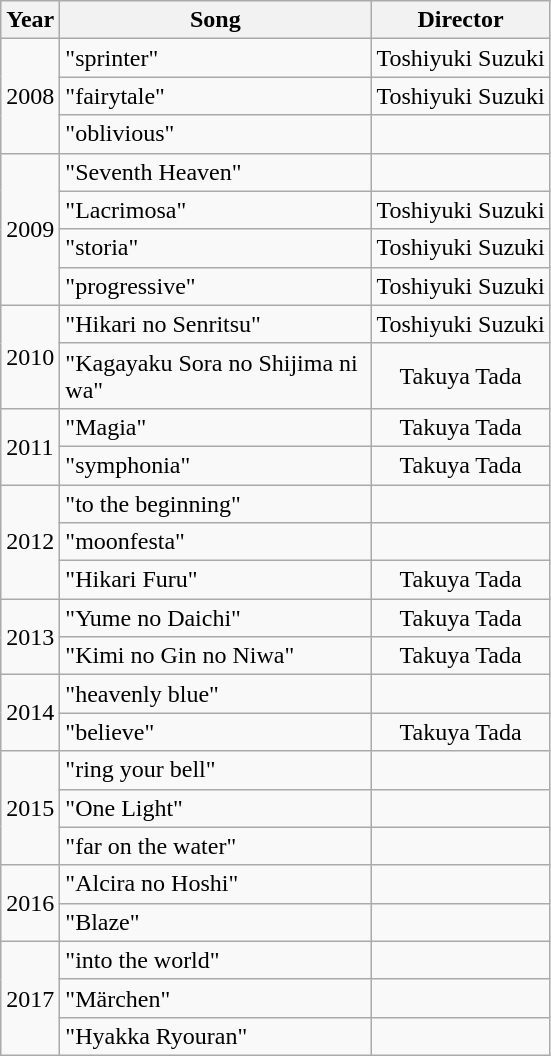<table class="wikitable">
<tr>
<th>Year</th>
<th width="200">Song</th>
<th>Director</th>
</tr>
<tr>
<td rowspan="3">2008</td>
<td align="left">"sprinter"</td>
<td align="center">Toshiyuki Suzuki</td>
</tr>
<tr>
<td align="left">"fairytale"</td>
<td align="center">Toshiyuki Suzuki</td>
</tr>
<tr>
<td align="left">"oblivious"</td>
<td align="center"></td>
</tr>
<tr>
<td rowspan="4">2009</td>
<td align="left">"Seventh Heaven"</td>
<td></td>
</tr>
<tr>
<td align="left">"Lacrimosa"</td>
<td align="center">Toshiyuki Suzuki</td>
</tr>
<tr>
<td align="left">"storia"</td>
<td align="center">Toshiyuki Suzuki</td>
</tr>
<tr>
<td align="left">"progressive"</td>
<td align="center">Toshiyuki Suzuki</td>
</tr>
<tr>
<td rowspan="2">2010</td>
<td align="left">"Hikari no Senritsu"</td>
<td align="center">Toshiyuki Suzuki</td>
</tr>
<tr>
<td align="left">"Kagayaku Sora no Shijima ni wa"</td>
<td align="center">Takuya Tada</td>
</tr>
<tr>
<td rowspan="2">2011</td>
<td align="left">"Magia"</td>
<td align="center">Takuya Tada</td>
</tr>
<tr>
<td align="left">"symphonia"</td>
<td align="center">Takuya Tada</td>
</tr>
<tr>
<td rowspan ="3">2012</td>
<td align="left">"to the beginning"</td>
<td align="center"></td>
</tr>
<tr>
<td align="left">"moonfesta"</td>
<td align="center"></td>
</tr>
<tr>
<td align="left">"Hikari Furu"</td>
<td align="center">Takuya Tada</td>
</tr>
<tr>
<td rowspan ="2">2013</td>
<td align="left">"Yume no Daichi"</td>
<td align="center">Takuya Tada</td>
</tr>
<tr>
<td align="left">"Kimi no Gin no Niwa"</td>
<td align="center">Takuya Tada</td>
</tr>
<tr>
<td rowspan ="2">2014</td>
<td align="left">"heavenly blue"</td>
<td align="center"></td>
</tr>
<tr>
<td align="left">"believe"</td>
<td align="center">Takuya Tada</td>
</tr>
<tr>
<td rowspan="3">2015</td>
<td align="left">"ring your bell"</td>
<td align="center"></td>
</tr>
<tr>
<td align="left">"One Light"</td>
<td align="center"></td>
</tr>
<tr>
<td align="left">"far on the water"</td>
<td align="center"></td>
</tr>
<tr>
<td rowspan="2">2016</td>
<td align="left">"Alcira no Hoshi"</td>
<td align="center"></td>
</tr>
<tr>
<td align="left">"Blaze"</td>
<td align="center"></td>
</tr>
<tr>
<td rowspan="3">2017</td>
<td align="left">"into the world"</td>
<td align="center"></td>
</tr>
<tr>
<td align="left">"Μärchen"</td>
<td align="center"></td>
</tr>
<tr>
<td align="left">"Hyakka Ryouran"</td>
<td align="center"></td>
</tr>
</table>
